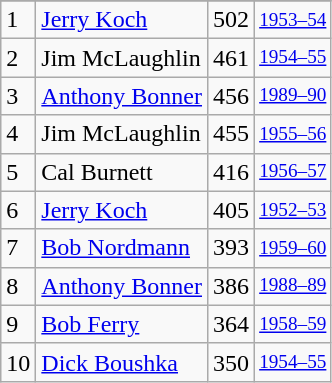<table class="wikitable">
<tr>
</tr>
<tr>
<td>1</td>
<td><a href='#'>Jerry Koch</a></td>
<td>502</td>
<td style="font-size:80%;"><a href='#'>1953–54</a></td>
</tr>
<tr>
<td>2</td>
<td>Jim McLaughlin</td>
<td>461</td>
<td style="font-size:80%;"><a href='#'>1954–55</a></td>
</tr>
<tr>
<td>3</td>
<td><a href='#'>Anthony Bonner</a></td>
<td>456</td>
<td style="font-size:80%;"><a href='#'>1989–90</a></td>
</tr>
<tr>
<td>4</td>
<td>Jim McLaughlin</td>
<td>455</td>
<td style="font-size:80%;"><a href='#'>1955–56</a></td>
</tr>
<tr>
<td>5</td>
<td>Cal Burnett</td>
<td>416</td>
<td style="font-size:80%;"><a href='#'>1956–57</a></td>
</tr>
<tr>
<td>6</td>
<td><a href='#'>Jerry Koch</a></td>
<td>405</td>
<td style="font-size:80%;"><a href='#'>1952–53</a></td>
</tr>
<tr>
<td>7</td>
<td><a href='#'>Bob Nordmann</a></td>
<td>393</td>
<td style="font-size:80%;"><a href='#'>1959–60</a></td>
</tr>
<tr>
<td>8</td>
<td><a href='#'>Anthony Bonner</a></td>
<td>386</td>
<td style="font-size:80%;"><a href='#'>1988–89</a></td>
</tr>
<tr>
<td>9</td>
<td><a href='#'>Bob Ferry</a></td>
<td>364</td>
<td style="font-size:80%;"><a href='#'>1958–59</a></td>
</tr>
<tr>
<td>10</td>
<td><a href='#'>Dick Boushka</a></td>
<td>350</td>
<td style="font-size:80%;"><a href='#'>1954–55</a></td>
</tr>
</table>
